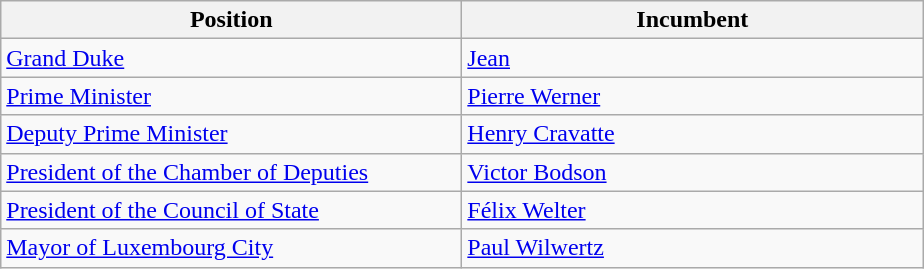<table class="wikitable">
<tr>
<th width="300">Position</th>
<th width="300">Incumbent</th>
</tr>
<tr>
<td><a href='#'>Grand Duke</a></td>
<td><a href='#'>Jean</a></td>
</tr>
<tr>
<td><a href='#'>Prime Minister</a></td>
<td><a href='#'>Pierre Werner</a></td>
</tr>
<tr>
<td><a href='#'>Deputy Prime Minister</a></td>
<td><a href='#'>Henry Cravatte</a></td>
</tr>
<tr>
<td><a href='#'>President of the Chamber of Deputies</a></td>
<td><a href='#'>Victor Bodson</a></td>
</tr>
<tr>
<td><a href='#'>President of the Council of State</a></td>
<td><a href='#'>Félix Welter</a></td>
</tr>
<tr>
<td><a href='#'>Mayor of Luxembourg City</a></td>
<td><a href='#'>Paul Wilwertz</a></td>
</tr>
</table>
